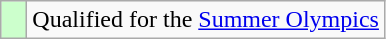<table class="wikitable">
<tr>
<td width=10px bgcolor=#ccffcc></td>
<td>Qualified for the <a href='#'>Summer Olympics</a></td>
</tr>
</table>
